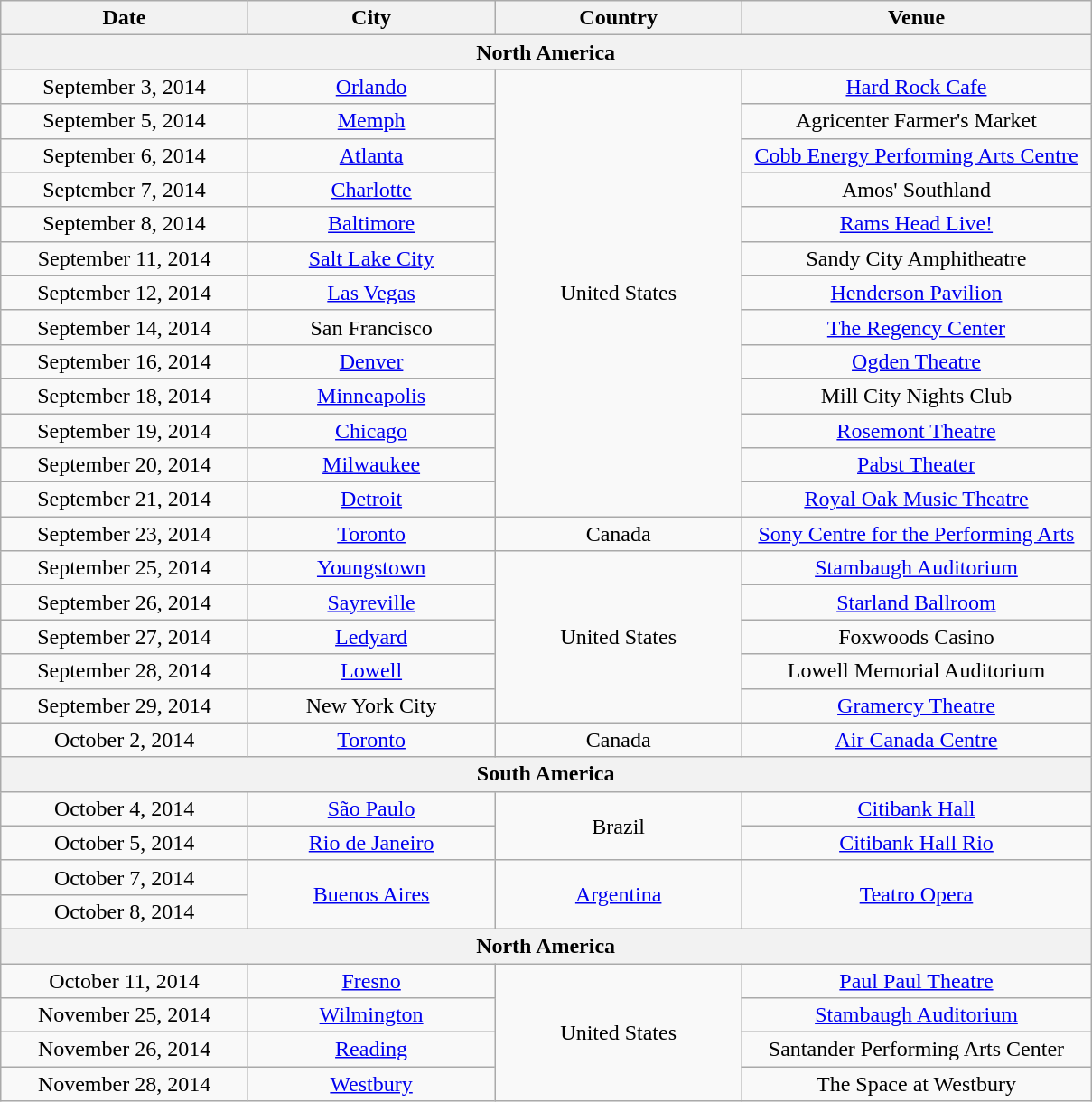<table class="wikitable" style="text-align:center;">
<tr>
<th style="width:175px;">Date</th>
<th style="width:175px;">City</th>
<th style="width:175px;">Country</th>
<th style="width:250px;">Venue</th>
</tr>
<tr>
<th colspan="4">North America</th>
</tr>
<tr>
<td>September 3, 2014</td>
<td><a href='#'>Orlando</a></td>
<td rowspan="13">United States</td>
<td><a href='#'>Hard Rock Cafe</a></td>
</tr>
<tr>
<td>September 5, 2014</td>
<td><a href='#'>Memph</a></td>
<td>Agricenter Farmer's Market</td>
</tr>
<tr>
<td>September 6, 2014</td>
<td><a href='#'>Atlanta</a></td>
<td><a href='#'>Cobb Energy Performing Arts Centre</a></td>
</tr>
<tr>
<td>September 7, 2014</td>
<td><a href='#'>Charlotte</a></td>
<td>Amos' Southland</td>
</tr>
<tr>
<td>September 8, 2014</td>
<td><a href='#'>Baltimore</a></td>
<td><a href='#'>Rams Head Live!</a></td>
</tr>
<tr>
<td>September 11, 2014</td>
<td><a href='#'>Salt Lake City</a></td>
<td>Sandy City Amphitheatre</td>
</tr>
<tr>
<td>September 12, 2014</td>
<td><a href='#'>Las Vegas</a></td>
<td><a href='#'>Henderson Pavilion</a></td>
</tr>
<tr>
<td>September 14, 2014</td>
<td>San Francisco</td>
<td><a href='#'>The Regency Center</a></td>
</tr>
<tr>
<td>September 16, 2014</td>
<td><a href='#'>Denver</a></td>
<td><a href='#'>Ogden Theatre</a></td>
</tr>
<tr>
<td>September 18, 2014</td>
<td><a href='#'>Minneapolis</a></td>
<td>Mill City Nights Club</td>
</tr>
<tr>
<td>September 19, 2014</td>
<td><a href='#'>Chicago</a></td>
<td><a href='#'>Rosemont Theatre</a></td>
</tr>
<tr>
<td>September 20, 2014</td>
<td><a href='#'>Milwaukee</a></td>
<td><a href='#'>Pabst Theater</a></td>
</tr>
<tr>
<td>September 21, 2014</td>
<td><a href='#'>Detroit</a></td>
<td><a href='#'>Royal Oak Music Theatre</a></td>
</tr>
<tr>
<td>September 23, 2014</td>
<td><a href='#'>Toronto</a></td>
<td>Canada</td>
<td><a href='#'>Sony Centre for the Performing Arts</a></td>
</tr>
<tr>
<td>September 25, 2014</td>
<td><a href='#'>Youngstown</a></td>
<td rowspan="5">United States</td>
<td><a href='#'>Stambaugh Auditorium</a></td>
</tr>
<tr>
<td>September 26, 2014</td>
<td><a href='#'>Sayreville</a></td>
<td><a href='#'>Starland Ballroom</a></td>
</tr>
<tr>
<td>September 27, 2014</td>
<td><a href='#'>Ledyard</a></td>
<td>Foxwoods Casino</td>
</tr>
<tr>
<td>September 28, 2014</td>
<td><a href='#'>Lowell</a></td>
<td>Lowell Memorial Auditorium</td>
</tr>
<tr>
<td>September 29, 2014</td>
<td>New York City</td>
<td><a href='#'>Gramercy Theatre</a></td>
</tr>
<tr>
<td>October 2, 2014</td>
<td><a href='#'>Toronto</a></td>
<td>Canada</td>
<td><a href='#'>Air Canada Centre</a></td>
</tr>
<tr>
<th colspan="4">South America</th>
</tr>
<tr>
<td>October 4, 2014</td>
<td><a href='#'>São Paulo</a></td>
<td rowspan="2">Brazil</td>
<td><a href='#'>Citibank Hall</a></td>
</tr>
<tr>
<td>October 5, 2014</td>
<td><a href='#'>Rio de Janeiro</a></td>
<td><a href='#'>Citibank Hall Rio</a></td>
</tr>
<tr>
<td>October 7, 2014</td>
<td rowspan="2"><a href='#'>Buenos Aires</a></td>
<td rowspan="2"><a href='#'>Argentina</a></td>
<td rowspan="2"><a href='#'>Teatro Opera</a></td>
</tr>
<tr>
<td>October 8, 2014</td>
</tr>
<tr>
<th colspan="4">North America</th>
</tr>
<tr>
<td>October 11, 2014</td>
<td><a href='#'>Fresno</a></td>
<td rowspan="4">United States</td>
<td><a href='#'>Paul Paul Theatre</a></td>
</tr>
<tr>
<td>November 25, 2014</td>
<td><a href='#'>Wilmington</a></td>
<td><a href='#'>Stambaugh Auditorium</a></td>
</tr>
<tr>
<td>November 26, 2014</td>
<td><a href='#'>Reading</a></td>
<td>Santander Performing Arts Center</td>
</tr>
<tr>
<td>November 28, 2014</td>
<td><a href='#'>Westbury</a></td>
<td>The Space at Westbury</td>
</tr>
</table>
